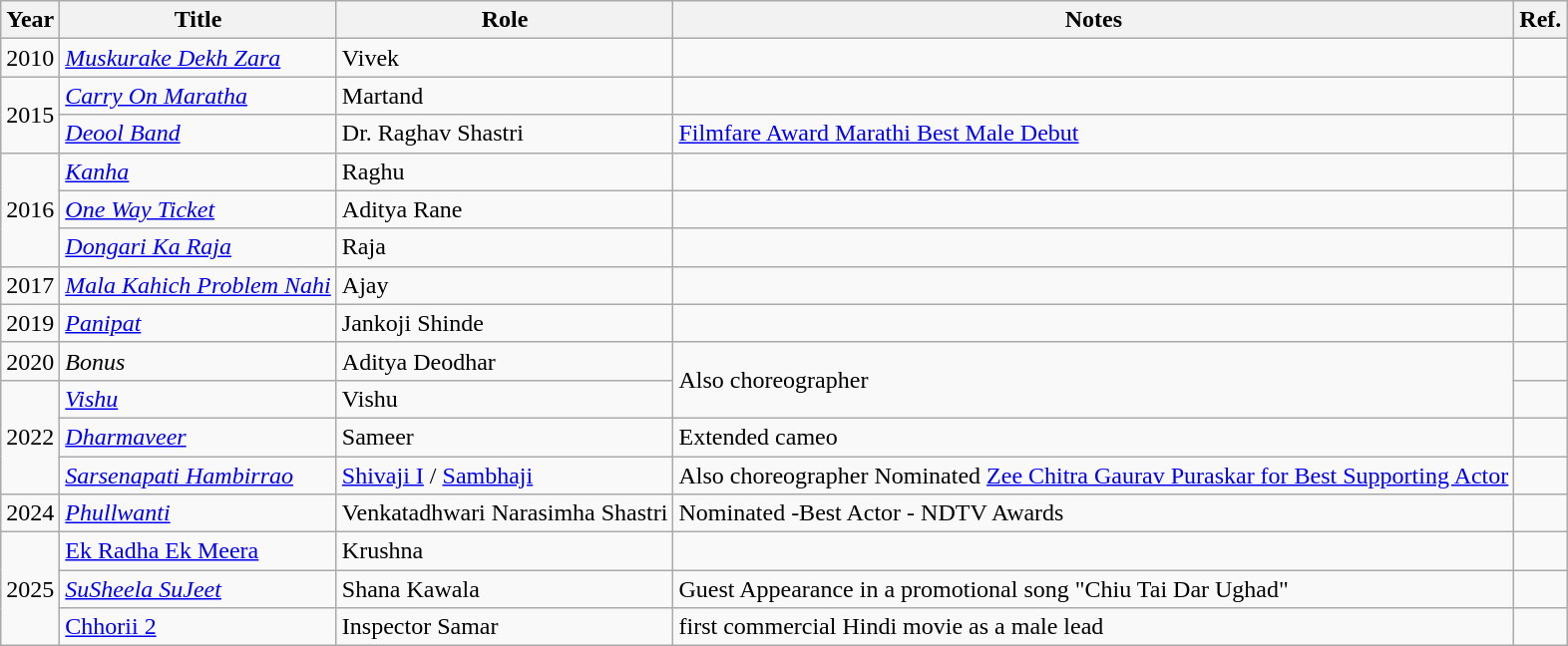<table class="wikitable sortable">
<tr>
<th>Year</th>
<th>Title</th>
<th>Role</th>
<th>Notes</th>
<th>Ref.</th>
</tr>
<tr>
<td>2010</td>
<td><em><a href='#'>Muskurake Dekh Zara</a></em></td>
<td>Vivek</td>
<td></td>
<td></td>
</tr>
<tr>
<td rowspan="2">2015</td>
<td><em><a href='#'>Carry On Maratha</a></em></td>
<td>Martand</td>
<td></td>
<td></td>
</tr>
<tr>
<td><em><a href='#'>Deool Band</a></em></td>
<td>Dr. Raghav Shastri</td>
<td><a href='#'>Filmfare Award Marathi Best Male Debut</a></td>
<td></td>
</tr>
<tr>
<td rowspan="3">2016</td>
<td><em><a href='#'>Kanha</a></em></td>
<td>Raghu</td>
<td></td>
<td></td>
</tr>
<tr>
<td><em><a href='#'>One Way Ticket</a></em></td>
<td>Aditya Rane</td>
<td></td>
<td></td>
</tr>
<tr>
<td><em><a href='#'>Dongari Ka Raja</a></em></td>
<td>Raja</td>
<td></td>
<td></td>
</tr>
<tr>
<td>2017</td>
<td><em><a href='#'>Mala Kahich Problem Nahi</a></em></td>
<td>Ajay</td>
<td></td>
<td></td>
</tr>
<tr>
<td>2019</td>
<td><em><a href='#'>Panipat</a></em></td>
<td>Jankoji Shinde</td>
<td></td>
<td></td>
</tr>
<tr>
<td>2020</td>
<td><em>Bonus</em></td>
<td>Aditya Deodhar</td>
<td rowspan="2">Also choreographer</td>
<td></td>
</tr>
<tr>
<td rowspan="3">2022</td>
<td><em><a href='#'>Vishu</a></em></td>
<td>Vishu</td>
<td></td>
</tr>
<tr>
<td><em><a href='#'>Dharmaveer</a></em></td>
<td>Sameer</td>
<td>Extended cameo</td>
<td></td>
</tr>
<tr>
<td><em><a href='#'>Sarsenapati Hambirrao</a></em></td>
<td><a href='#'>Shivaji I</a> / <a href='#'>Sambhaji</a></td>
<td>Also choreographer Nominated <a href='#'>Zee Chitra Gaurav Puraskar for Best Supporting Actor</a></td>
<td></td>
</tr>
<tr>
<td>2024</td>
<td><em><a href='#'>Phullwanti</a></em></td>
<td>Venkatadhwari Narasimha Shastri</td>
<td>Nominated -Best Actor - NDTV Awards</td>
<td></td>
</tr>
<tr>
<td rowspan="3">2025</td>
<td><a href='#'>Ek Radha Ek Meera</a></td>
<td>Krushna</td>
<td></td>
<td></td>
</tr>
<tr>
<td><a href='#'><em>SuSheela SuJeet</em></a></td>
<td>Shana Kawala</td>
<td>Guest Appearance in a promotional song "Chiu Tai Dar Ughad"</td>
<td></td>
</tr>
<tr>
<td><a href='#'>Chhorii 2</a></td>
<td>Inspector Samar</td>
<td>first commercial Hindi movie as a male lead</td>
<td></td>
</tr>
</table>
